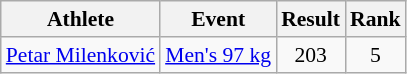<table class="wikitable" style="font-size:90%;">
<tr>
<th>Athlete</th>
<th>Event</th>
<th>Result</th>
<th>Rank</th>
</tr>
<tr align=center>
<td align=left><a href='#'>Petar Milenković</a></td>
<td style="text-align:left;"><a href='#'>Men's 97 kg</a></td>
<td>203</td>
<td>5</td>
</tr>
</table>
